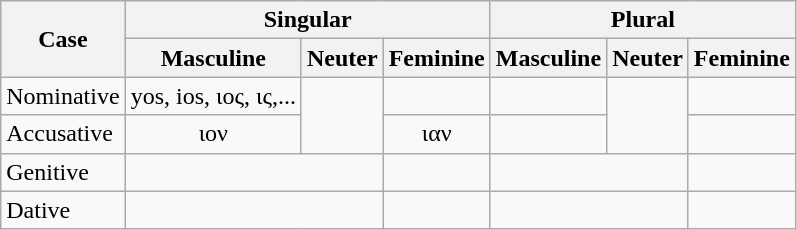<table class="wikitable">
<tr>
<th rowspan="2">Case</th>
<th colspan="3">Singular</th>
<th colspan="3">Plural</th>
</tr>
<tr>
<th>Masculine</th>
<th>Neuter</th>
<th>Feminine</th>
<th>Masculine</th>
<th>Neuter</th>
<th>Feminine</th>
</tr>
<tr>
<td>Nominative</td>
<td align="center">yos, ios, ιος, ις,...</td>
<td rowspan="2" align="center"></td>
<td align="center"></td>
<td></td>
<td rowspan="2"></td>
<td></td>
</tr>
<tr>
<td>Accusative</td>
<td align="center">ιον</td>
<td align="center">ιαν</td>
<td align="center"></td>
<td></td>
</tr>
<tr>
<td>Genitive</td>
<td colspan="2"></td>
<td align="center"></td>
<td colspan="2"></td>
<td colspan="2"></td>
</tr>
<tr>
<td>Dative</td>
<td colspan="2"></td>
<td></td>
<td colspan="2" align="center"></td>
<td colspan="2"></td>
</tr>
</table>
